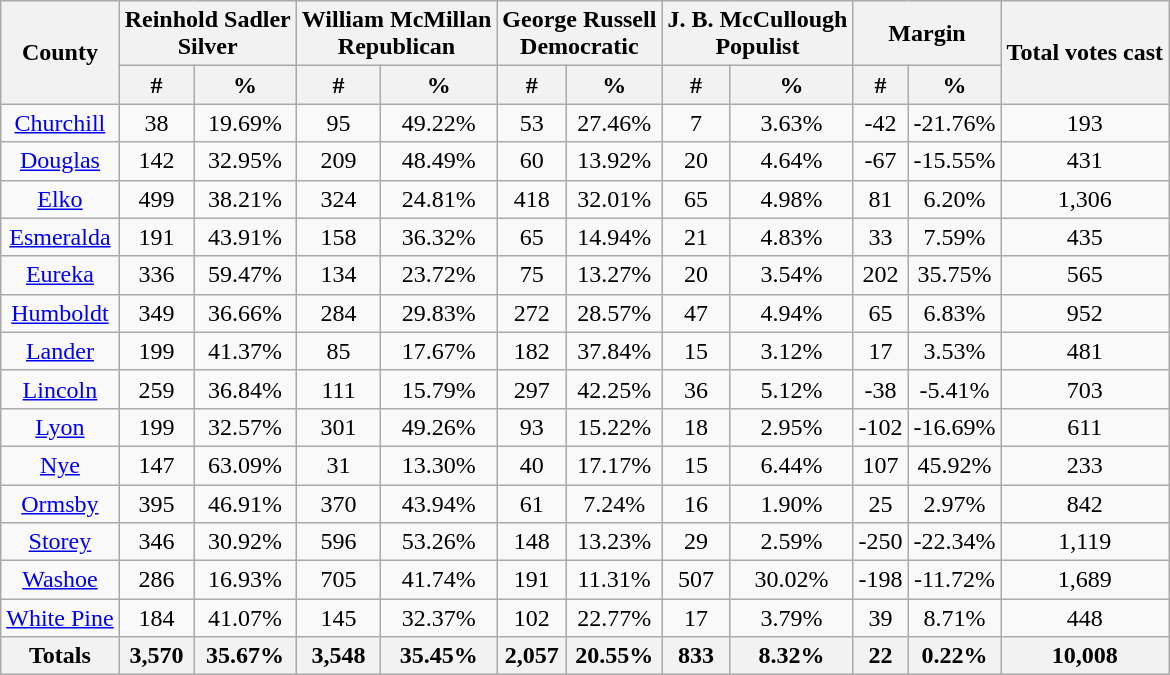<table class="wikitable sortable" style="text-align:center">
<tr>
<th rowspan="2">County</th>
<th style="text-align:center;" colspan="2">Reinhold Sadler<br>Silver</th>
<th style="text-align:center;" colspan="2">William McMillan<br>Republican</th>
<th style="text-align:center;" colspan="2">George Russell<br>Democratic</th>
<th style="text-align:center;" colspan="2">J. B. McCullough<br>Populist</th>
<th style="text-align:center;" colspan="2">Margin</th>
<th style="text-align:center;" rowspan="2">Total votes cast</th>
</tr>
<tr>
<th style="text-align:center;" data-sort-type="number">#</th>
<th style="text-align:center;" data-sort-type="number">%</th>
<th style="text-align:center;" data-sort-type="number">#</th>
<th style="text-align:center;" data-sort-type="number">%</th>
<th style="text-align:center;" data-sort-type="number">#</th>
<th style="text-align:center;" data-sort-type="number">%</th>
<th style="text-align:center;" data-sort-type="number">#</th>
<th style="text-align:center;" data-sort-type="number">%</th>
<th style="text-align:center;" data-sort-type="number">#</th>
<th style="text-align:center;" data-sort-type="number">%</th>
</tr>
<tr style="text-align:center;">
<td><a href='#'>Churchill</a></td>
<td>38</td>
<td>19.69%</td>
<td>95</td>
<td>49.22%</td>
<td>53</td>
<td>27.46%</td>
<td>7</td>
<td>3.63%</td>
<td>-42</td>
<td>-21.76%</td>
<td>193</td>
</tr>
<tr style="text-align:center;">
<td><a href='#'>Douglas</a></td>
<td>142</td>
<td>32.95%</td>
<td>209</td>
<td>48.49%</td>
<td>60</td>
<td>13.92%</td>
<td>20</td>
<td>4.64%</td>
<td>-67</td>
<td>-15.55%</td>
<td>431</td>
</tr>
<tr style="text-align:center;">
<td><a href='#'>Elko</a></td>
<td>499</td>
<td>38.21%</td>
<td>324</td>
<td>24.81%</td>
<td>418</td>
<td>32.01%</td>
<td>65</td>
<td>4.98%</td>
<td>81</td>
<td>6.20%</td>
<td>1,306</td>
</tr>
<tr style="text-align:center;">
<td><a href='#'>Esmeralda</a></td>
<td>191</td>
<td>43.91%</td>
<td>158</td>
<td>36.32%</td>
<td>65</td>
<td>14.94%</td>
<td>21</td>
<td>4.83%</td>
<td>33</td>
<td>7.59%</td>
<td>435</td>
</tr>
<tr style="text-align:center;">
<td><a href='#'>Eureka</a></td>
<td>336</td>
<td>59.47%</td>
<td>134</td>
<td>23.72%</td>
<td>75</td>
<td>13.27%</td>
<td>20</td>
<td>3.54%</td>
<td>202</td>
<td>35.75%</td>
<td>565</td>
</tr>
<tr style="text-align:center;">
<td><a href='#'>Humboldt</a></td>
<td>349</td>
<td>36.66%</td>
<td>284</td>
<td>29.83%</td>
<td>272</td>
<td>28.57%</td>
<td>47</td>
<td>4.94%</td>
<td>65</td>
<td>6.83%</td>
<td>952</td>
</tr>
<tr style="text-align:center;">
<td><a href='#'>Lander</a></td>
<td>199</td>
<td>41.37%</td>
<td>85</td>
<td>17.67%</td>
<td>182</td>
<td>37.84%</td>
<td>15</td>
<td>3.12%</td>
<td>17</td>
<td>3.53%</td>
<td>481</td>
</tr>
<tr style="text-align:center;">
<td><a href='#'>Lincoln</a></td>
<td>259</td>
<td>36.84%</td>
<td>111</td>
<td>15.79%</td>
<td>297</td>
<td>42.25%</td>
<td>36</td>
<td>5.12%</td>
<td>-38</td>
<td>-5.41%</td>
<td>703</td>
</tr>
<tr style="text-align:center;">
<td><a href='#'>Lyon</a></td>
<td>199</td>
<td>32.57%</td>
<td>301</td>
<td>49.26%</td>
<td>93</td>
<td>15.22%</td>
<td>18</td>
<td>2.95%</td>
<td>-102</td>
<td>-16.69%</td>
<td>611</td>
</tr>
<tr style="text-align:center;">
<td><a href='#'>Nye</a></td>
<td>147</td>
<td>63.09%</td>
<td>31</td>
<td>13.30%</td>
<td>40</td>
<td>17.17%</td>
<td>15</td>
<td>6.44%</td>
<td>107</td>
<td>45.92%</td>
<td>233</td>
</tr>
<tr style="text-align:center;">
<td><a href='#'>Ormsby</a></td>
<td>395</td>
<td>46.91%</td>
<td>370</td>
<td>43.94%</td>
<td>61</td>
<td>7.24%</td>
<td>16</td>
<td>1.90%</td>
<td>25</td>
<td>2.97%</td>
<td>842</td>
</tr>
<tr style="text-align:center;">
<td><a href='#'>Storey</a></td>
<td>346</td>
<td>30.92%</td>
<td>596</td>
<td>53.26%</td>
<td>148</td>
<td>13.23%</td>
<td>29</td>
<td>2.59%</td>
<td>-250</td>
<td>-22.34%</td>
<td>1,119</td>
</tr>
<tr style="text-align:center;">
<td><a href='#'>Washoe</a></td>
<td>286</td>
<td>16.93%</td>
<td>705</td>
<td>41.74%</td>
<td>191</td>
<td>11.31%</td>
<td>507</td>
<td>30.02%</td>
<td>-198</td>
<td>-11.72%</td>
<td>1,689</td>
</tr>
<tr style="text-align:center;">
<td><a href='#'>White Pine</a></td>
<td>184</td>
<td>41.07%</td>
<td>145</td>
<td>32.37%</td>
<td>102</td>
<td>22.77%</td>
<td>17</td>
<td>3.79%</td>
<td>39</td>
<td>8.71%</td>
<td>448</td>
</tr>
<tr style="text-align:center;">
<th>Totals</th>
<th>3,570</th>
<th>35.67%</th>
<th>3,548</th>
<th>35.45%</th>
<th>2,057</th>
<th>20.55%</th>
<th>833</th>
<th>8.32%</th>
<th>22</th>
<th>0.22%</th>
<th>10,008</th>
</tr>
</table>
